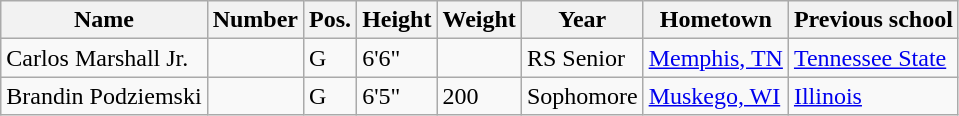<table class="wikitable sortable" border="1">
<tr>
<th>Name</th>
<th>Number</th>
<th>Pos.</th>
<th>Height</th>
<th>Weight</th>
<th>Year</th>
<th>Hometown</th>
<th class="unsortable">Previous school</th>
</tr>
<tr>
<td>Carlos Marshall Jr.</td>
<td></td>
<td>G</td>
<td>6'6"</td>
<td></td>
<td>RS Senior</td>
<td><a href='#'>Memphis, TN</a></td>
<td><a href='#'>Tennessee State</a></td>
</tr>
<tr>
<td>Brandin Podziemski</td>
<td></td>
<td>G</td>
<td>6'5"</td>
<td>200</td>
<td>Sophomore</td>
<td><a href='#'>Muskego, WI</a></td>
<td><a href='#'>Illinois</a></td>
</tr>
</table>
